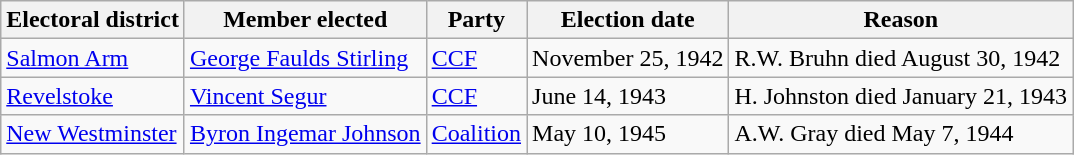<table class="wikitable sortable">
<tr>
<th>Electoral district</th>
<th>Member elected</th>
<th>Party</th>
<th>Election date</th>
<th>Reason</th>
</tr>
<tr>
<td><a href='#'>Salmon Arm</a></td>
<td><a href='#'>George Faulds Stirling</a></td>
<td><a href='#'>CCF</a></td>
<td>November 25, 1942</td>
<td>R.W. Bruhn died August 30, 1942</td>
</tr>
<tr>
<td><a href='#'>Revelstoke</a></td>
<td><a href='#'>Vincent Segur</a></td>
<td><a href='#'>CCF</a></td>
<td>June 14, 1943</td>
<td>H. Johnston died January 21, 1943</td>
</tr>
<tr>
<td><a href='#'>New Westminster</a></td>
<td><a href='#'>Byron Ingemar Johnson</a></td>
<td><a href='#'>Coalition</a></td>
<td>May 10, 1945</td>
<td>A.W. Gray died May 7, 1944</td>
</tr>
</table>
